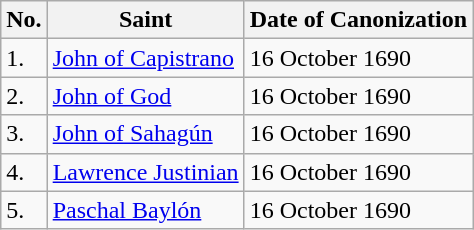<table class="wikitable">
<tr>
<th>No.</th>
<th>Saint</th>
<th>Date of Canonization</th>
</tr>
<tr>
<td>1.</td>
<td><a href='#'>John of Capistrano</a></td>
<td>16 October 1690</td>
</tr>
<tr>
<td>2.</td>
<td><a href='#'>John of God</a></td>
<td>16 October 1690</td>
</tr>
<tr>
<td>3.</td>
<td><a href='#'>John of Sahagún</a></td>
<td>16 October 1690</td>
</tr>
<tr>
<td>4.</td>
<td><a href='#'>Lawrence Justinian</a></td>
<td>16 October 1690</td>
</tr>
<tr>
<td>5.</td>
<td><a href='#'>Paschal Baylón</a></td>
<td>16 October 1690</td>
</tr>
</table>
